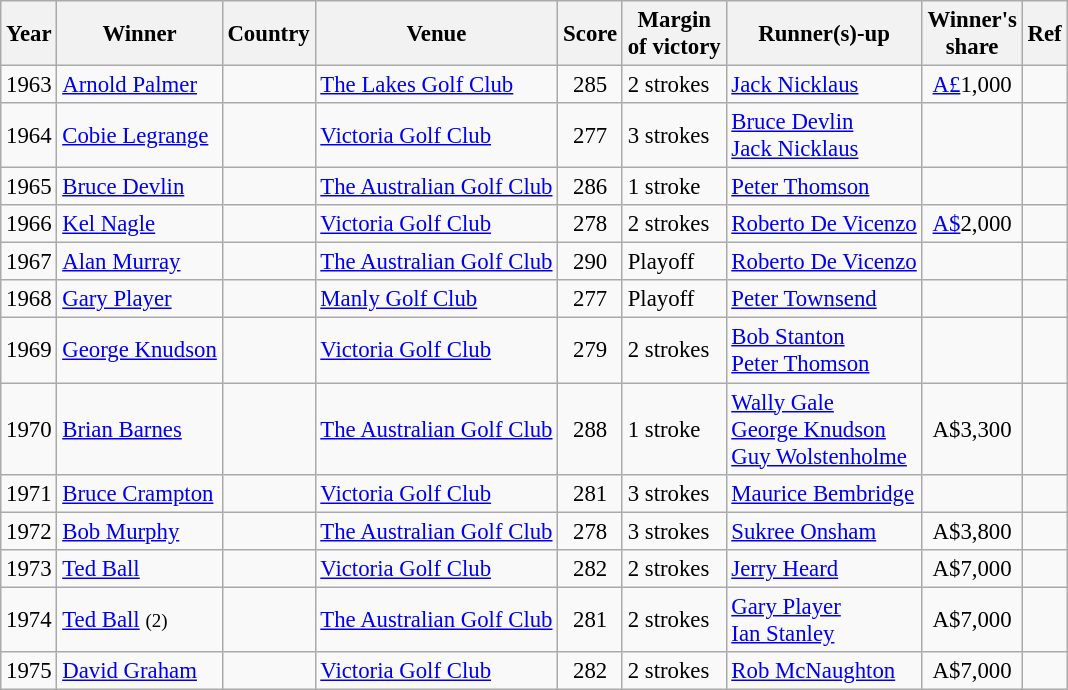<table class=wikitable style="font-size:95%">
<tr>
<th>Year</th>
<th>Winner</th>
<th>Country</th>
<th>Venue</th>
<th>Score</th>
<th>Margin<br>of victory</th>
<th>Runner(s)-up</th>
<th>Winner's<br>share</th>
<th>Ref</th>
</tr>
<tr>
<td>1963</td>
<td><a href='#'>Arnold Palmer</a></td>
<td></td>
<td><a href='#'>The Lakes Golf Club</a></td>
<td align=center>285</td>
<td>2 strokes</td>
<td> <a href='#'>Jack Nicklaus</a></td>
<td align=center><a href='#'>A£</a>1,000</td>
<td></td>
</tr>
<tr>
<td>1964</td>
<td><a href='#'>Cobie Legrange</a></td>
<td></td>
<td><a href='#'>Victoria Golf Club</a></td>
<td align=center>277</td>
<td>3 strokes</td>
<td> <a href='#'>Bruce Devlin</a><br> <a href='#'>Jack Nicklaus</a></td>
<td align=center></td>
<td></td>
</tr>
<tr>
<td>1965</td>
<td><a href='#'>Bruce Devlin</a></td>
<td></td>
<td><a href='#'>The Australian Golf Club</a></td>
<td align=center>286</td>
<td>1 stroke</td>
<td> <a href='#'>Peter Thomson</a></td>
<td align=center></td>
<td></td>
</tr>
<tr>
<td>1966</td>
<td><a href='#'>Kel Nagle</a></td>
<td></td>
<td><a href='#'>Victoria Golf Club</a></td>
<td align=center>278</td>
<td>2 strokes</td>
<td> <a href='#'>Roberto De Vicenzo</a></td>
<td align=center><a href='#'>A$</a>2,000</td>
<td></td>
</tr>
<tr>
<td>1967</td>
<td><a href='#'>Alan Murray</a></td>
<td></td>
<td><a href='#'>The Australian Golf Club</a></td>
<td align=center>290</td>
<td>Playoff</td>
<td> <a href='#'>Roberto De Vicenzo</a></td>
<td align=center></td>
<td></td>
</tr>
<tr>
<td>1968</td>
<td><a href='#'>Gary Player</a></td>
<td></td>
<td><a href='#'>Manly Golf Club</a></td>
<td align=center>277</td>
<td>Playoff</td>
<td> <a href='#'>Peter Townsend</a></td>
<td align=center></td>
<td></td>
</tr>
<tr>
<td>1969</td>
<td><a href='#'>George Knudson</a></td>
<td></td>
<td><a href='#'>Victoria Golf Club</a></td>
<td align=center>279</td>
<td>2 strokes</td>
<td> <a href='#'>Bob Stanton</a><br> <a href='#'>Peter Thomson</a></td>
<td align=center></td>
<td></td>
</tr>
<tr>
<td>1970</td>
<td><a href='#'>Brian Barnes</a></td>
<td></td>
<td><a href='#'>The Australian Golf Club</a></td>
<td align=center>288</td>
<td>1 stroke</td>
<td> <a href='#'>Wally Gale</a><br> <a href='#'>George Knudson</a><br> <a href='#'>Guy Wolstenholme</a></td>
<td align=center>A$3,300</td>
<td></td>
</tr>
<tr>
<td>1971</td>
<td><a href='#'>Bruce Crampton</a></td>
<td></td>
<td><a href='#'>Victoria Golf Club</a></td>
<td align=center>281</td>
<td>3 strokes</td>
<td> <a href='#'>Maurice Bembridge</a></td>
<td align=center></td>
<td></td>
</tr>
<tr>
<td>1972</td>
<td><a href='#'>Bob Murphy</a></td>
<td></td>
<td><a href='#'>The Australian Golf Club</a></td>
<td align=center>278</td>
<td>3 strokes</td>
<td> <a href='#'>Sukree Onsham</a></td>
<td align=center>A$3,800</td>
<td></td>
</tr>
<tr>
<td>1973</td>
<td><a href='#'>Ted Ball</a></td>
<td></td>
<td><a href='#'>Victoria Golf Club</a></td>
<td align=center>282</td>
<td>2 strokes</td>
<td> <a href='#'>Jerry Heard</a></td>
<td align=center>A$7,000</td>
<td></td>
</tr>
<tr>
<td>1974</td>
<td><a href='#'>Ted Ball</a> <small>(2)</small></td>
<td></td>
<td><a href='#'>The Australian Golf Club</a></td>
<td align=center>281</td>
<td>2 strokes</td>
<td> <a href='#'>Gary Player</a><br> <a href='#'>Ian Stanley</a></td>
<td align=center>A$7,000</td>
<td></td>
</tr>
<tr>
<td>1975</td>
<td><a href='#'>David Graham</a></td>
<td></td>
<td><a href='#'>Victoria Golf Club</a></td>
<td align=center>282</td>
<td>2 strokes</td>
<td> <a href='#'>Rob McNaughton</a></td>
<td align=center>A$7,000</td>
<td></td>
</tr>
</table>
